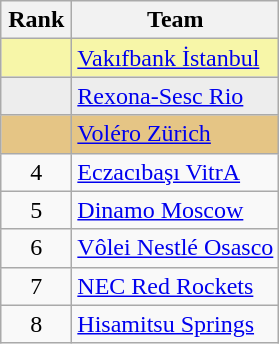<table class="wikitable" style="text-align: center;">
<tr>
<th width=40>Rank</th>
<th>Team</th>
</tr>
<tr bgcolor=f7f6a8>
<td></td>
<td align=left> <a href='#'>Vakıfbank İstanbul</a></td>
</tr>
<tr bgcolor=ededed>
<td></td>
<td align=left> <a href='#'>Rexona-Sesc Rio</a></td>
</tr>
<tr bgcolor=e5c585>
<td></td>
<td align=left> <a href='#'>Voléro Zürich</a></td>
</tr>
<tr>
<td>4</td>
<td align=left> <a href='#'>Eczacıbaşı VitrA</a></td>
</tr>
<tr>
<td>5</td>
<td align=left> <a href='#'>Dinamo Moscow</a></td>
</tr>
<tr>
<td>6</td>
<td align=left> <a href='#'>Vôlei Nestlé Osasco</a></td>
</tr>
<tr>
<td>7</td>
<td align=left> <a href='#'>NEC Red Rockets</a></td>
</tr>
<tr>
<td>8</td>
<td align=left> <a href='#'>Hisamitsu Springs</a></td>
</tr>
</table>
